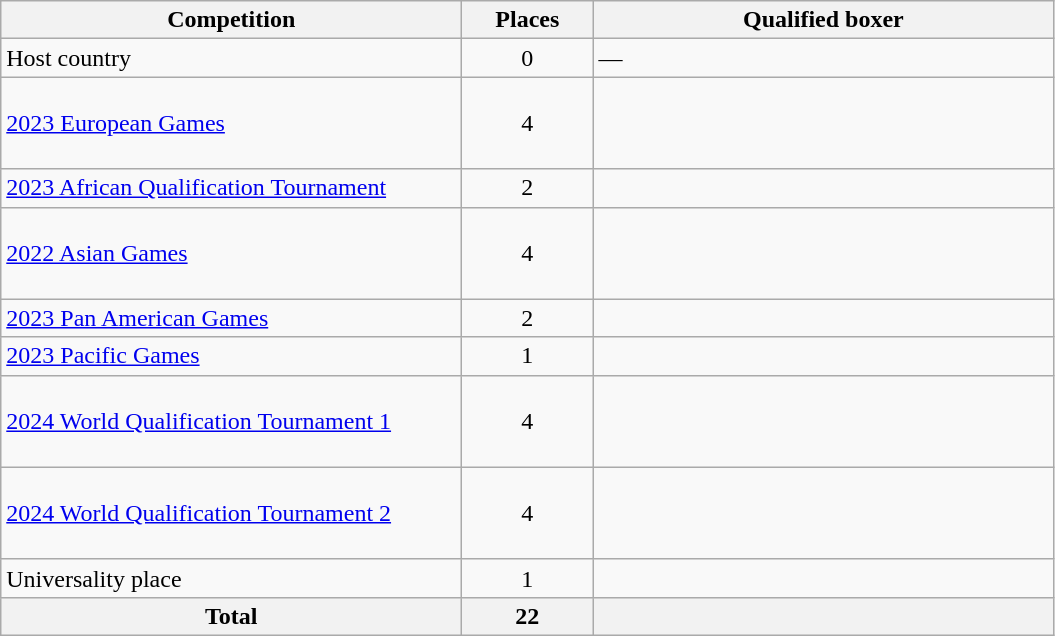<table class = "wikitable">
<tr>
<th width=300>Competition</th>
<th width=80>Places</th>
<th width=300>Qualified boxer</th>
</tr>
<tr>
<td>Host country</td>
<td align="center">0</td>
<td>—</td>
</tr>
<tr>
<td><a href='#'>2023 European Games</a></td>
<td align="center">4</td>
<td><br><br><br></td>
</tr>
<tr>
<td><a href='#'>2023 African Qualification Tournament</a></td>
<td align="center">2</td>
<td><br></td>
</tr>
<tr>
<td><a href='#'>2022 Asian Games</a></td>
<td align="center">4</td>
<td><br><br><br></td>
</tr>
<tr>
<td><a href='#'>2023 Pan American Games</a></td>
<td align="center">2</td>
<td><br></td>
</tr>
<tr>
<td><a href='#'>2023 Pacific Games</a></td>
<td align="center">1</td>
<td></td>
</tr>
<tr>
<td><a href='#'>2024 World Qualification Tournament 1</a></td>
<td align="center">4</td>
<td><br><br><br></td>
</tr>
<tr>
<td><a href='#'>2024 World Qualification Tournament 2</a></td>
<td align="center">4</td>
<td><br><br><br></td>
</tr>
<tr>
<td>Universality place</td>
<td align="center">1</td>
<td></td>
</tr>
<tr>
<th>Total</th>
<th>22</th>
<th></th>
</tr>
</table>
